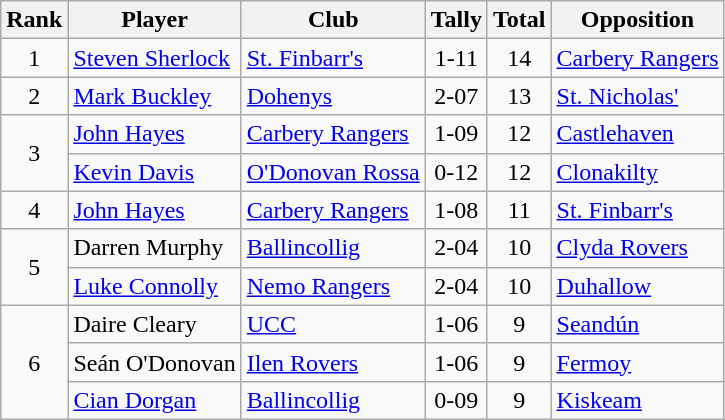<table class="wikitable">
<tr>
<th>Rank</th>
<th>Player</th>
<th>Club</th>
<th>Tally</th>
<th>Total</th>
<th>Opposition</th>
</tr>
<tr>
<td rowspan="1" style="text-align:center;">1</td>
<td><a href='#'>Steven Sherlock</a></td>
<td><a href='#'>St. Finbarr's</a></td>
<td align=center>1-11</td>
<td align=center>14</td>
<td><a href='#'>Carbery Rangers</a></td>
</tr>
<tr>
<td rowspan="1" style="text-align:center;">2</td>
<td><a href='#'>Mark Buckley</a></td>
<td><a href='#'>Dohenys</a></td>
<td align=center>2-07</td>
<td align=center>13</td>
<td><a href='#'>St. Nicholas'</a></td>
</tr>
<tr>
<td rowspan="2" style="text-align:center;">3</td>
<td><a href='#'>John Hayes</a></td>
<td><a href='#'>Carbery Rangers</a></td>
<td align=center>1-09</td>
<td align=center>12</td>
<td><a href='#'>Castlehaven</a></td>
</tr>
<tr>
<td><a href='#'>Kevin Davis</a></td>
<td><a href='#'>O'Donovan Rossa</a></td>
<td align=center>0-12</td>
<td align=center>12</td>
<td><a href='#'>Clonakilty</a></td>
</tr>
<tr>
<td rowspan="1" style="text-align:center;">4</td>
<td><a href='#'>John Hayes</a></td>
<td><a href='#'>Carbery Rangers</a></td>
<td align=center>1-08</td>
<td align=center>11</td>
<td><a href='#'>St. Finbarr's</a></td>
</tr>
<tr>
<td rowspan="2" style="text-align:center;">5</td>
<td>Darren Murphy</td>
<td><a href='#'>Ballincollig</a></td>
<td align=center>2-04</td>
<td align=center>10</td>
<td><a href='#'>Clyda Rovers</a></td>
</tr>
<tr>
<td><a href='#'>Luke Connolly</a></td>
<td><a href='#'>Nemo Rangers</a></td>
<td align=center>2-04</td>
<td align=center>10</td>
<td><a href='#'>Duhallow</a></td>
</tr>
<tr>
<td rowspan="3" style="text-align:center;">6</td>
<td>Daire Cleary</td>
<td><a href='#'>UCC</a></td>
<td align=center>1-06</td>
<td align=center>9</td>
<td><a href='#'>Seandún</a></td>
</tr>
<tr>
<td>Seán O'Donovan</td>
<td><a href='#'>Ilen Rovers</a></td>
<td align=center>1-06</td>
<td align=center>9</td>
<td><a href='#'>Fermoy</a></td>
</tr>
<tr>
<td><a href='#'>Cian Dorgan</a></td>
<td><a href='#'>Ballincollig</a></td>
<td align=center>0-09</td>
<td align=center>9</td>
<td><a href='#'>Kiskeam</a></td>
</tr>
</table>
